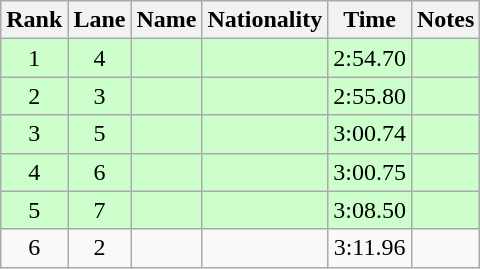<table class="wikitable sortable" style="text-align:center">
<tr>
<th>Rank</th>
<th>Lane</th>
<th>Name</th>
<th>Nationality</th>
<th>Time</th>
<th>Notes</th>
</tr>
<tr bgcolor=ccffcc>
<td>1</td>
<td>4</td>
<td align=left></td>
<td align=left></td>
<td>2:54.70</td>
<td><strong></strong></td>
</tr>
<tr bgcolor=ccffcc>
<td>2</td>
<td>3</td>
<td align=left></td>
<td align=left></td>
<td>2:55.80</td>
<td><strong></strong></td>
</tr>
<tr bgcolor=ccffcc>
<td>3</td>
<td>5</td>
<td align=left></td>
<td align=left></td>
<td>3:00.74</td>
<td><strong></strong></td>
</tr>
<tr bgcolor=ccffcc>
<td>4</td>
<td>6</td>
<td align=left></td>
<td align=left></td>
<td>3:00.75</td>
<td><strong></strong></td>
</tr>
<tr bgcolor=ccffcc>
<td>5</td>
<td>7</td>
<td align=left></td>
<td align=left></td>
<td>3:08.50</td>
<td><strong></strong></td>
</tr>
<tr>
<td>6</td>
<td>2</td>
<td align=left></td>
<td align=left></td>
<td>3:11.96</td>
<td></td>
</tr>
</table>
